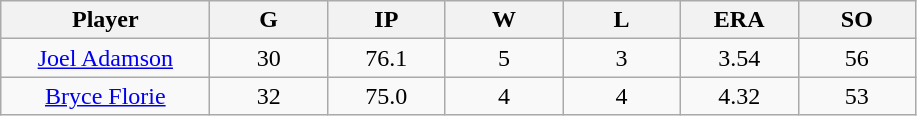<table class="wikitable sortable">
<tr>
<th bgcolor="#DDDDFF" width="16%">Player</th>
<th bgcolor="#DDDDFF" width="9%">G</th>
<th bgcolor="#DDDDFF" width="9%">IP</th>
<th bgcolor="#DDDDFF" width="9%">W</th>
<th bgcolor="#DDDDFF" width="9%">L</th>
<th bgcolor="#DDDDFF" width="9%">ERA</th>
<th bgcolor="#DDDDFF" width="9%">SO</th>
</tr>
<tr align="center">
<td><a href='#'>Joel Adamson</a></td>
<td>30</td>
<td>76.1</td>
<td>5</td>
<td>3</td>
<td>3.54</td>
<td>56</td>
</tr>
<tr align=center>
<td><a href='#'>Bryce Florie</a></td>
<td>32</td>
<td>75.0</td>
<td>4</td>
<td>4</td>
<td>4.32</td>
<td>53</td>
</tr>
</table>
